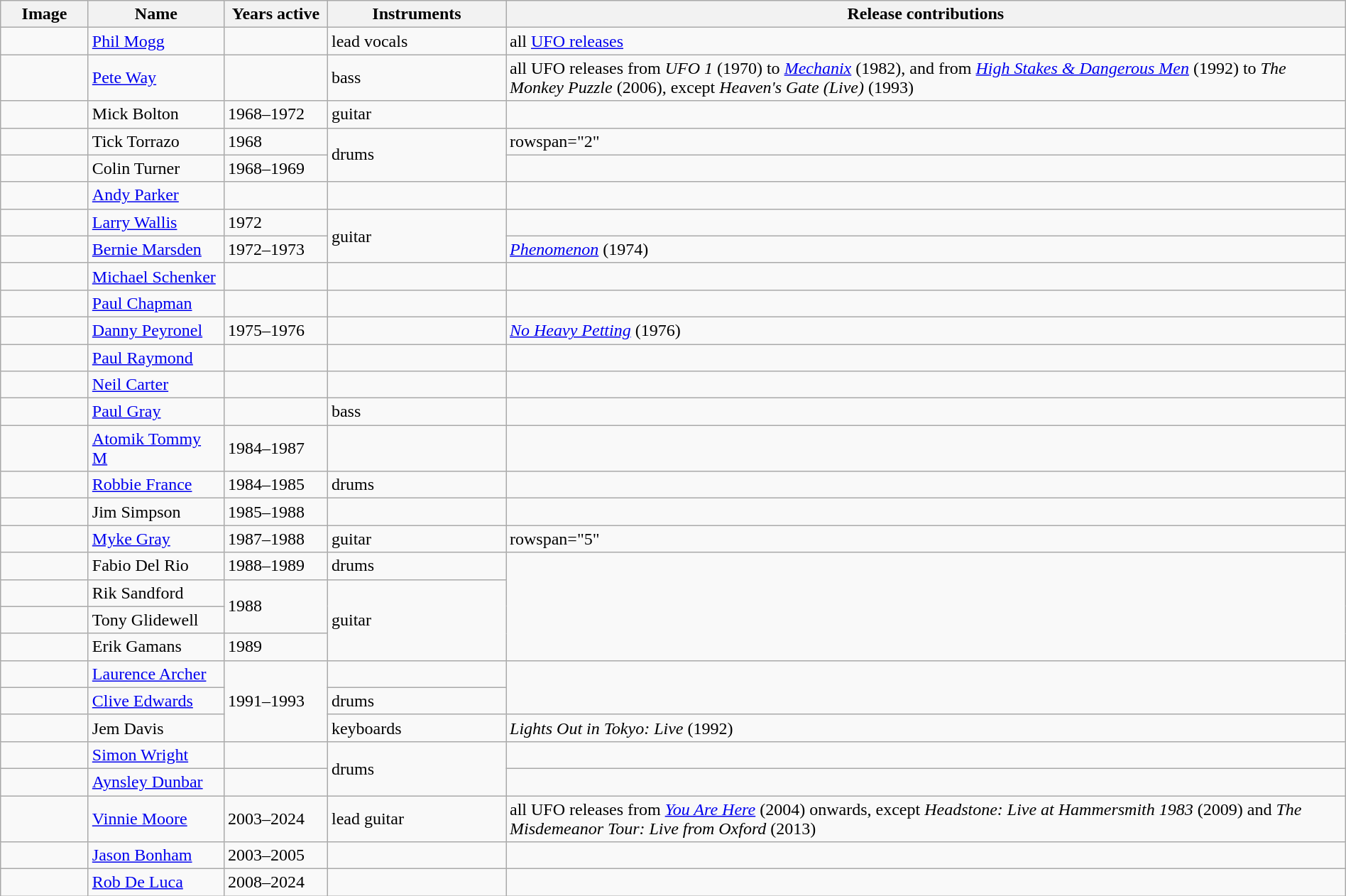<table class="wikitable" border="1" width="100%">
<tr>
<th width="75">Image</th>
<th width="120">Name</th>
<th width="90">Years active</th>
<th width="160">Instruments</th>
<th>Release contributions</th>
</tr>
<tr>
<td></td>
<td><a href='#'>Phil Mogg</a></td>
<td><br></td>
<td>lead vocals</td>
<td>all <a href='#'>UFO releases</a></td>
</tr>
<tr>
<td></td>
<td><a href='#'>Pete Way</a></td>
<td><br></td>
<td>bass</td>
<td>all UFO releases from <em>UFO 1</em> (1970) to <em><a href='#'>Mechanix</a></em> (1982), and from <em><a href='#'>High Stakes & Dangerous Men</a></em> (1992) to <em>The Monkey Puzzle</em> (2006), except <em>Heaven's Gate (Live)</em> (1993)</td>
</tr>
<tr>
<td></td>
<td>Mick Bolton</td>
<td>1968–1972</td>
<td>guitar</td>
<td></td>
</tr>
<tr>
<td></td>
<td>Tick Torrazo</td>
<td>1968</td>
<td rowspan="2">drums</td>
<td>rowspan="2" </td>
</tr>
<tr>
<td></td>
<td>Colin Turner</td>
<td>1968–1969</td>
</tr>
<tr>
<td></td>
<td><a href='#'>Andy Parker</a></td>
<td><br></td>
<td></td>
<td></td>
</tr>
<tr>
<td></td>
<td><a href='#'>Larry Wallis</a></td>
<td>1972 </td>
<td rowspan="2">guitar</td>
<td></td>
</tr>
<tr>
<td></td>
<td><a href='#'>Bernie Marsden</a></td>
<td>1972–1973 </td>
<td><em><a href='#'>Phenomenon</a></em> (1974) </td>
</tr>
<tr>
<td></td>
<td><a href='#'>Michael Schenker</a></td>
<td></td>
<td></td>
<td></td>
</tr>
<tr>
<td></td>
<td><a href='#'>Paul Chapman</a></td>
<td></td>
<td></td>
<td></td>
</tr>
<tr>
<td></td>
<td><a href='#'>Danny Peyronel</a></td>
<td>1975–1976</td>
<td></td>
<td><em><a href='#'>No Heavy Petting</a></em> (1976)</td>
</tr>
<tr>
<td></td>
<td><a href='#'>Paul Raymond</a></td>
<td></td>
<td></td>
<td></td>
</tr>
<tr>
<td></td>
<td><a href='#'>Neil Carter</a></td>
<td><br></td>
<td></td>
<td></td>
</tr>
<tr>
<td></td>
<td><a href='#'>Paul Gray</a></td>
<td></td>
<td>bass</td>
<td></td>
</tr>
<tr>
<td></td>
<td><a href='#'>Atomik Tommy M</a></td>
<td>1984–1987</td>
<td></td>
<td></td>
</tr>
<tr>
<td></td>
<td><a href='#'>Robbie France</a></td>
<td>1984–1985 </td>
<td>drums</td>
<td></td>
</tr>
<tr>
<td></td>
<td>Jim Simpson</td>
<td>1985–1988</td>
<td></td>
<td></td>
</tr>
<tr>
<td></td>
<td><a href='#'>Myke Gray</a></td>
<td>1987–1988</td>
<td>guitar</td>
<td>rowspan="5" </td>
</tr>
<tr>
<td></td>
<td>Fabio Del Rio</td>
<td>1988–1989</td>
<td>drums</td>
</tr>
<tr>
<td></td>
<td>Rik Sandford</td>
<td rowspan="2">1988</td>
<td rowspan="3">guitar</td>
</tr>
<tr>
<td></td>
<td>Tony Glidewell</td>
</tr>
<tr>
<td></td>
<td>Erik Gamans</td>
<td>1989</td>
</tr>
<tr>
<td></td>
<td><a href='#'>Laurence Archer</a></td>
<td rowspan="3">1991–1993</td>
<td></td>
<td rowspan="2"></td>
</tr>
<tr>
<td></td>
<td><a href='#'>Clive Edwards</a></td>
<td>drums</td>
</tr>
<tr>
<td></td>
<td>Jem Davis</td>
<td>keyboards</td>
<td><em>Lights Out in Tokyo: Live</em> (1992)</td>
</tr>
<tr>
<td></td>
<td><a href='#'>Simon Wright</a></td>
<td></td>
<td rowspan="2">drums</td>
<td></td>
</tr>
<tr>
<td></td>
<td><a href='#'>Aynsley Dunbar</a></td>
<td></td>
<td></td>
</tr>
<tr>
<td></td>
<td><a href='#'>Vinnie Moore</a></td>
<td>2003–2024</td>
<td>lead guitar</td>
<td>all UFO releases from <em><a href='#'>You Are Here</a></em> (2004) onwards, except <em>Headstone: Live at Hammersmith 1983</em> (2009) and <em>The Misdemeanor Tour: Live from Oxford</em> (2013)</td>
</tr>
<tr>
<td></td>
<td><a href='#'>Jason Bonham</a></td>
<td>2003–2005</td>
<td></td>
<td></td>
</tr>
<tr>
<td></td>
<td><a href='#'>Rob De Luca</a></td>
<td>2008–2024</td>
<td></td>
<td></td>
</tr>
</table>
